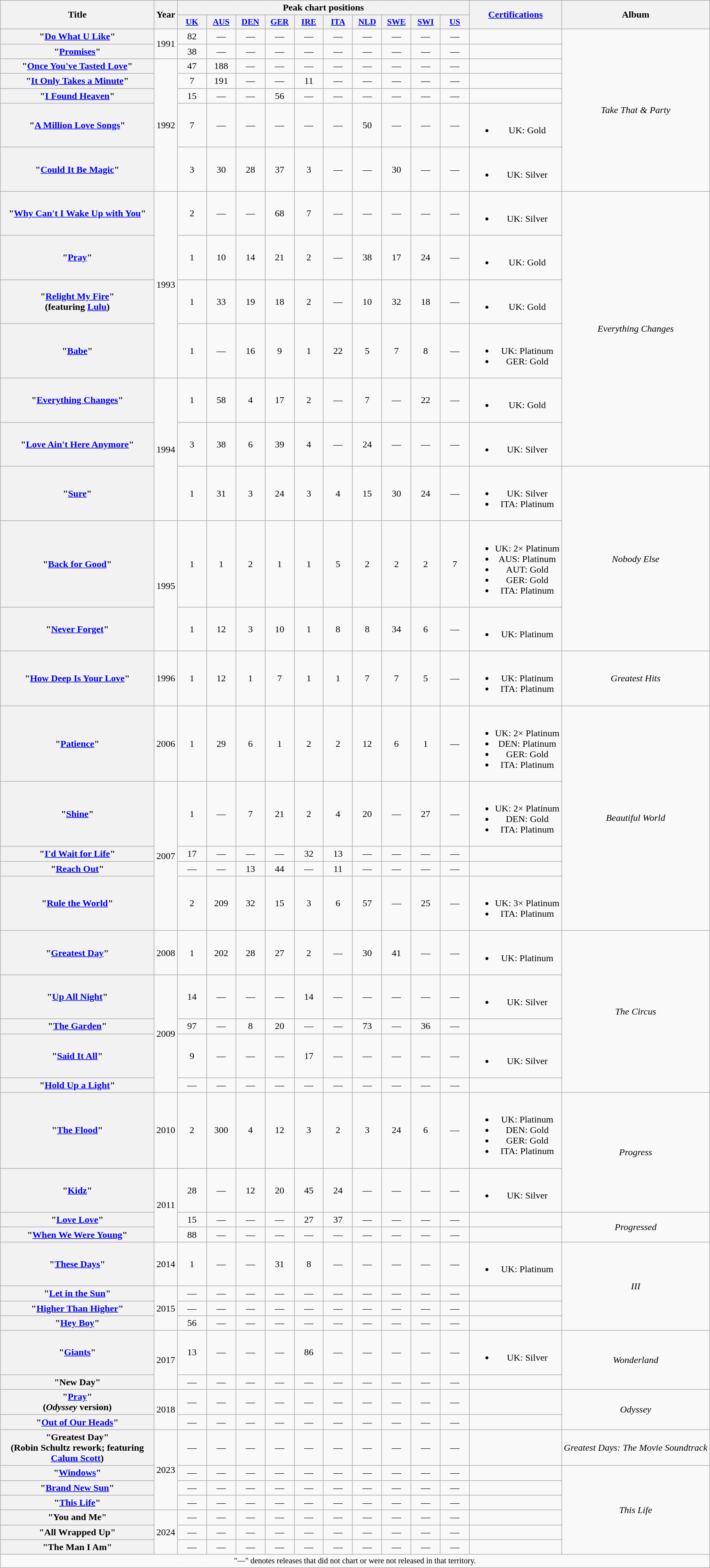<table class="wikitable plainrowheaders" style="text-align:center;">
<tr>
<th scope="col" rowspan="2" style="width:16em;">Title</th>
<th scope="col" rowspan="2" style="width:1em;">Year</th>
<th scope="col" colspan="10">Peak chart positions</th>
<th scope="col" rowspan="2"><a href='#'>Certifications</a></th>
<th scope="col" rowspan="2">Album</th>
</tr>
<tr>
<th scope="col" style="width:3em;font-size:90%;"><a href='#'>UK</a><br></th>
<th scope="col" style="width:3em;font-size:90%;"><a href='#'>AUS</a><br></th>
<th scope="col" style="width:3em;font-size:90%;"><a href='#'>DEN</a><br></th>
<th scope="col" style="width:3em;font-size:90%;"><a href='#'>GER</a><br></th>
<th scope="col" style="width:3em;font-size:90%;"><a href='#'>IRE</a><br></th>
<th scope="col" style="width:3em;font-size:90%;"><a href='#'>ITA</a><br></th>
<th scope="col" style="width:3em;font-size:90%;"><a href='#'>NLD</a><br></th>
<th scope="col" style="width:3em;font-size:90%;"><a href='#'>SWE</a><br></th>
<th scope="col" style="width:3em;font-size:90%;"><a href='#'>SWI</a><br></th>
<th scope="col" style="width:3em;font-size:90%;"><a href='#'>US</a><br></th>
</tr>
<tr>
<th scope="row">"<a href='#'>Do What U Like</a>"</th>
<td rowspan="2">1991</td>
<td>82</td>
<td>—</td>
<td>—</td>
<td>—</td>
<td>—</td>
<td>—</td>
<td>—</td>
<td>—</td>
<td>—</td>
<td>—</td>
<td></td>
<td rowspan="7"><em>Take That & Party</em></td>
</tr>
<tr>
<th scope="row">"<a href='#'>Promises</a>"</th>
<td>38</td>
<td>—</td>
<td>—</td>
<td>—</td>
<td>—</td>
<td>—</td>
<td>—</td>
<td>—</td>
<td>—</td>
<td>—</td>
<td></td>
</tr>
<tr>
<th scope="row">"<a href='#'>Once You've Tasted Love</a>"</th>
<td rowspan="5">1992</td>
<td>47</td>
<td>188</td>
<td>—</td>
<td>—</td>
<td>—</td>
<td>—</td>
<td>—</td>
<td>—</td>
<td>—</td>
<td>—</td>
<td></td>
</tr>
<tr>
<th scope="row">"<a href='#'>It Only Takes a Minute</a>"</th>
<td>7</td>
<td>191</td>
<td>—</td>
<td>—</td>
<td>11</td>
<td>—</td>
<td>—</td>
<td>—</td>
<td>—</td>
<td>—</td>
<td></td>
</tr>
<tr>
<th scope="row">"<a href='#'>I Found Heaven</a>"</th>
<td>15</td>
<td>—</td>
<td>—</td>
<td>56</td>
<td>—</td>
<td>—</td>
<td>—</td>
<td>—</td>
<td>—</td>
<td>—</td>
<td></td>
</tr>
<tr>
<th scope="row">"<a href='#'>A Million Love Songs</a>"</th>
<td>7</td>
<td>—</td>
<td>—</td>
<td>—</td>
<td>—</td>
<td>—</td>
<td>50</td>
<td>—</td>
<td>—</td>
<td>—</td>
<td><br><ul><li>UK: Gold</li></ul></td>
</tr>
<tr>
<th scope="row">"<a href='#'>Could It Be Magic</a>"</th>
<td>3</td>
<td>30</td>
<td>28</td>
<td>37</td>
<td>3</td>
<td>—</td>
<td>—</td>
<td>30</td>
<td>—</td>
<td>—</td>
<td><br><ul><li>UK: Silver</li></ul></td>
</tr>
<tr>
<th scope="row">"<a href='#'>Why Can't I Wake Up with You</a>"</th>
<td rowspan="4">1993</td>
<td>2</td>
<td>—</td>
<td>—</td>
<td>68</td>
<td>7</td>
<td>—</td>
<td>—</td>
<td>—</td>
<td>—</td>
<td>—</td>
<td><br><ul><li>UK: Silver</li></ul></td>
<td rowspan="6"><em>Everything Changes</em></td>
</tr>
<tr>
<th scope="row">"<a href='#'>Pray</a>"</th>
<td>1</td>
<td>10</td>
<td>14</td>
<td>21</td>
<td>2</td>
<td>—</td>
<td>38</td>
<td>17</td>
<td>24</td>
<td>—</td>
<td><br><ul><li>UK: Gold</li></ul></td>
</tr>
<tr>
<th scope="row">"<a href='#'>Relight My Fire</a>"<br><span>(featuring <a href='#'>Lulu</a>)</span></th>
<td>1</td>
<td>33</td>
<td>19</td>
<td>18</td>
<td>2</td>
<td>—</td>
<td>10</td>
<td>32</td>
<td>18</td>
<td>—</td>
<td><br><ul><li>UK: Gold</li></ul></td>
</tr>
<tr>
<th scope="row">"<a href='#'>Babe</a>"</th>
<td>1</td>
<td>—</td>
<td>16</td>
<td>9</td>
<td>1</td>
<td>22</td>
<td>5</td>
<td>7</td>
<td>8</td>
<td>—</td>
<td><br><ul><li>UK: Platinum</li><li>GER: Gold</li></ul></td>
</tr>
<tr>
<th scope="row">"<a href='#'>Everything Changes</a>"</th>
<td rowspan="3">1994</td>
<td>1</td>
<td>58</td>
<td>4</td>
<td>17</td>
<td>2</td>
<td>—</td>
<td>7</td>
<td>—</td>
<td>22</td>
<td>—</td>
<td><br><ul><li>UK: Gold</li></ul></td>
</tr>
<tr>
<th scope="row">"<a href='#'>Love Ain't Here Anymore</a>"</th>
<td>3</td>
<td>38</td>
<td>6</td>
<td>39</td>
<td>4</td>
<td>—</td>
<td>24</td>
<td>—</td>
<td>—</td>
<td>—</td>
<td><br><ul><li>UK: Silver</li></ul></td>
</tr>
<tr>
<th scope="row">"<a href='#'>Sure</a>"</th>
<td>1</td>
<td>31</td>
<td>3</td>
<td>24</td>
<td>3</td>
<td>4</td>
<td>15</td>
<td>30</td>
<td>24</td>
<td>—</td>
<td><br><ul><li>UK: Silver</li><li>ITA: Platinum</li></ul></td>
<td rowspan="3"><em>Nobody Else</em></td>
</tr>
<tr>
<th scope="row">"<a href='#'>Back for Good</a>"</th>
<td rowspan="2">1995</td>
<td>1</td>
<td>1</td>
<td>2</td>
<td>1</td>
<td>1</td>
<td>5</td>
<td>2</td>
<td>2</td>
<td>2</td>
<td>7</td>
<td><br><ul><li>UK: 2× Platinum</li><li>AUS: Platinum</li><li>AUT: Gold</li><li>GER: Gold</li><li>ITA: Platinum</li></ul></td>
</tr>
<tr>
<th scope="row">"<a href='#'>Never Forget</a>"</th>
<td>1</td>
<td>12</td>
<td>3</td>
<td>10</td>
<td>1</td>
<td>8</td>
<td>8</td>
<td>34</td>
<td>6</td>
<td>—</td>
<td><br><ul><li>UK: Platinum</li></ul></td>
</tr>
<tr>
<th scope="row">"<a href='#'>How Deep Is Your Love</a>"</th>
<td>1996</td>
<td>1</td>
<td>12</td>
<td>1</td>
<td>7</td>
<td>1</td>
<td>1</td>
<td>7</td>
<td>7</td>
<td>5</td>
<td>—</td>
<td><br><ul><li>UK: Platinum</li><li>ITA: Platinum</li></ul></td>
<td><em>Greatest Hits</em></td>
</tr>
<tr>
<th scope="row">"<a href='#'>Patience</a>"</th>
<td>2006</td>
<td>1</td>
<td>29</td>
<td>6</td>
<td>1</td>
<td>2</td>
<td>2</td>
<td>12</td>
<td>6</td>
<td>1</td>
<td>—</td>
<td><br><ul><li>UK: 2× Platinum</li><li>DEN: Platinum</li><li>GER: Gold</li><li>ITA: Platinum</li></ul></td>
<td rowspan="5"><em>Beautiful World</em></td>
</tr>
<tr>
<th scope="row">"<a href='#'>Shine</a>"</th>
<td rowspan="4">2007</td>
<td>1</td>
<td>—</td>
<td>7</td>
<td>21</td>
<td>2</td>
<td>4</td>
<td>20</td>
<td>—</td>
<td>27</td>
<td>—</td>
<td><br><ul><li>UK: 2× Platinum</li><li>DEN: Gold</li><li>ITA: Platinum</li></ul></td>
</tr>
<tr>
<th scope="row">"<a href='#'>I'd Wait for Life</a>"</th>
<td>17</td>
<td>—</td>
<td>—</td>
<td>—</td>
<td>32</td>
<td>13</td>
<td>—</td>
<td>—</td>
<td>—</td>
<td>—</td>
<td></td>
</tr>
<tr>
<th scope="row">"<a href='#'>Reach Out</a>"</th>
<td>—</td>
<td>—</td>
<td>13</td>
<td>44</td>
<td>—</td>
<td>11</td>
<td>—</td>
<td>—</td>
<td>—</td>
<td>—</td>
<td></td>
</tr>
<tr>
<th scope="row">"<a href='#'>Rule the World</a>"</th>
<td>2</td>
<td>209</td>
<td>32</td>
<td>15</td>
<td>3</td>
<td>6</td>
<td>57</td>
<td>—</td>
<td>25</td>
<td>—</td>
<td><br><ul><li>UK: 3× Platinum</li><li>ITA: Platinum</li></ul></td>
</tr>
<tr>
<th scope="row">"<a href='#'>Greatest Day</a>"</th>
<td>2008</td>
<td>1</td>
<td>202</td>
<td>28</td>
<td>27</td>
<td>2</td>
<td>—</td>
<td>30</td>
<td>41</td>
<td>—</td>
<td>—</td>
<td><br><ul><li>UK: Platinum</li></ul></td>
<td rowspan="5"><em>The Circus</em></td>
</tr>
<tr>
<th scope="row">"<a href='#'>Up All Night</a>"</th>
<td rowspan="4">2009</td>
<td>14</td>
<td>—</td>
<td>—</td>
<td>—</td>
<td>14</td>
<td>—</td>
<td>—</td>
<td>—</td>
<td>—</td>
<td>—</td>
<td><br><ul><li>UK: Silver</li></ul></td>
</tr>
<tr>
<th scope="row">"<a href='#'>The Garden</a>"</th>
<td>97</td>
<td>—</td>
<td>8</td>
<td>20</td>
<td>—</td>
<td>—</td>
<td>73</td>
<td>—</td>
<td>36</td>
<td>—</td>
<td></td>
</tr>
<tr>
<th scope="row">"<a href='#'>Said It All</a>"</th>
<td>9</td>
<td>—</td>
<td>—</td>
<td>—</td>
<td>17</td>
<td>—</td>
<td>—</td>
<td>—</td>
<td>—</td>
<td>—</td>
<td><br><ul><li>UK: Silver</li></ul></td>
</tr>
<tr>
<th scope="row">"<a href='#'>Hold Up a Light</a>"</th>
<td>—</td>
<td>—</td>
<td>—</td>
<td>—</td>
<td>—</td>
<td>—</td>
<td>—</td>
<td>—</td>
<td>—</td>
<td>—</td>
<td></td>
</tr>
<tr>
<th scope="row">"<a href='#'>The Flood</a>"</th>
<td>2010</td>
<td>2</td>
<td>300</td>
<td>4</td>
<td>12</td>
<td>3</td>
<td>2</td>
<td>3</td>
<td>24</td>
<td>6</td>
<td>—</td>
<td><br><ul><li>UK: Platinum</li><li>DEN: Gold</li><li>GER: Gold</li><li>ITA: Platinum</li></ul></td>
<td rowspan="2"><em>Progress</em></td>
</tr>
<tr>
<th scope="row">"<a href='#'>Kidz</a>"</th>
<td rowspan="3">2011</td>
<td>28</td>
<td>—</td>
<td>12</td>
<td>20</td>
<td>45</td>
<td>24</td>
<td>—</td>
<td>—</td>
<td>—</td>
<td>—</td>
<td><br><ul><li>UK: Silver</li></ul></td>
</tr>
<tr>
<th scope="row">"<a href='#'>Love Love</a>"</th>
<td>15</td>
<td>—</td>
<td>—</td>
<td>—</td>
<td>27</td>
<td>37</td>
<td>—</td>
<td>—</td>
<td>—</td>
<td>—</td>
<td></td>
<td rowspan="2"><em>Progressed</em></td>
</tr>
<tr>
<th scope="row">"<a href='#'>When We Were Young</a>"</th>
<td>88</td>
<td>—</td>
<td>—</td>
<td>—</td>
<td>—</td>
<td>—</td>
<td>—</td>
<td>—</td>
<td>—</td>
<td>—</td>
<td></td>
</tr>
<tr>
<th scope="row">"<a href='#'>These Days</a>"</th>
<td>2014</td>
<td>1</td>
<td>—</td>
<td>—</td>
<td>31</td>
<td>8</td>
<td>—</td>
<td>—</td>
<td>—</td>
<td>—</td>
<td>—</td>
<td><br><ul><li>UK: Platinum</li></ul></td>
<td rowspan="4"><em>III</em></td>
</tr>
<tr>
<th scope="row">"<a href='#'>Let in the Sun</a>"</th>
<td rowspan="3">2015</td>
<td>—</td>
<td>—</td>
<td>—</td>
<td>—</td>
<td>—</td>
<td>—</td>
<td>—</td>
<td>—</td>
<td>—</td>
<td>—</td>
<td></td>
</tr>
<tr>
<th scope="row">"<a href='#'>Higher Than Higher</a>"</th>
<td>—</td>
<td>—</td>
<td>—</td>
<td>—</td>
<td>—</td>
<td>—</td>
<td>—</td>
<td>—</td>
<td>—</td>
<td>—</td>
<td></td>
</tr>
<tr>
<th scope="row">"<a href='#'>Hey Boy</a>"</th>
<td>56</td>
<td>—</td>
<td>—</td>
<td>—</td>
<td>—</td>
<td>—</td>
<td>—</td>
<td>—</td>
<td>—</td>
<td>—</td>
<td></td>
</tr>
<tr>
<th scope="row">"<a href='#'>Giants</a>"</th>
<td rowspan="2">2017</td>
<td>13</td>
<td>—</td>
<td>—</td>
<td>—</td>
<td>86</td>
<td>—</td>
<td>—</td>
<td>—</td>
<td>—</td>
<td>—</td>
<td><br><ul><li>UK: Silver</li></ul></td>
<td rowspan="2"><em>Wonderland</em></td>
</tr>
<tr>
<th scope="row">"New Day"</th>
<td>—</td>
<td>—</td>
<td>—</td>
<td>—</td>
<td>—</td>
<td>—</td>
<td>—</td>
<td>—</td>
<td>—</td>
<td>—</td>
<td></td>
</tr>
<tr>
<th scope="row">"<a href='#'>Pray</a>"<br><span>(<em>Odyssey</em> version)</span></th>
<td rowspan="2">2018</td>
<td>—</td>
<td>—</td>
<td>—</td>
<td>—</td>
<td>—</td>
<td>—</td>
<td>—</td>
<td>—</td>
<td>—</td>
<td>—</td>
<td></td>
<td rowspan="2"><em>Odyssey</em></td>
</tr>
<tr>
<th scope="row">"<a href='#'>Out of Our Heads</a>"</th>
<td>—</td>
<td>—</td>
<td>—</td>
<td>—</td>
<td>—</td>
<td>—</td>
<td>—</td>
<td>—</td>
<td>—</td>
<td>—</td>
<td></td>
</tr>
<tr>
<th scope="row">"Greatest Day"<br><span>(Robin Schultz rework; featuring <a href='#'>Calum Scott</a>)</span></th>
<td rowspan="4">2023</td>
<td>—</td>
<td>—</td>
<td>—</td>
<td>—</td>
<td>—</td>
<td>—</td>
<td>—</td>
<td>—</td>
<td>—</td>
<td>—</td>
<td></td>
<td><em>Greatest Days: The Movie Soundtrack</em></td>
</tr>
<tr>
<th scope="row">"<a href='#'>Windows</a>"</th>
<td>—</td>
<td>—</td>
<td>—</td>
<td>—</td>
<td>—</td>
<td>—</td>
<td>—</td>
<td>—</td>
<td>—</td>
<td>—</td>
<td></td>
<td rowspan="6"><em>This Life</em></td>
</tr>
<tr>
<th scope="row">"<a href='#'>Brand New Sun</a>"</th>
<td>—</td>
<td>—</td>
<td>—</td>
<td>—</td>
<td>—</td>
<td>—</td>
<td>—</td>
<td>—</td>
<td>—</td>
<td>—</td>
<td></td>
</tr>
<tr>
<th scope="row">"<a href='#'>This Life</a>"</th>
<td>—</td>
<td>—</td>
<td>—</td>
<td>—</td>
<td>—</td>
<td>—</td>
<td>—</td>
<td>—</td>
<td>—</td>
<td>—</td>
</tr>
<tr>
<th scope="row">"You and Me"</th>
<td rowspan="3">2024</td>
<td>—</td>
<td>—</td>
<td>—</td>
<td>—</td>
<td>—</td>
<td>—</td>
<td>—</td>
<td>—</td>
<td>—</td>
<td>—</td>
<td></td>
</tr>
<tr>
<th scope="row">"All Wrapped Up"</th>
<td>—</td>
<td>—</td>
<td>—</td>
<td>—</td>
<td>—</td>
<td>—</td>
<td>—</td>
<td>—</td>
<td>—</td>
<td>—</td>
<td></td>
</tr>
<tr>
<th scope="row">"The Man I Am"</th>
<td>—</td>
<td>—</td>
<td>—</td>
<td>—</td>
<td>—</td>
<td>—</td>
<td>—</td>
<td>—</td>
<td>—</td>
<td>—</td>
<td></td>
</tr>
<tr>
<td colspan="16" style="text-align:center; font-size:85%;">"—" denotes releases that did not chart or were not released in that territory.</td>
</tr>
</table>
